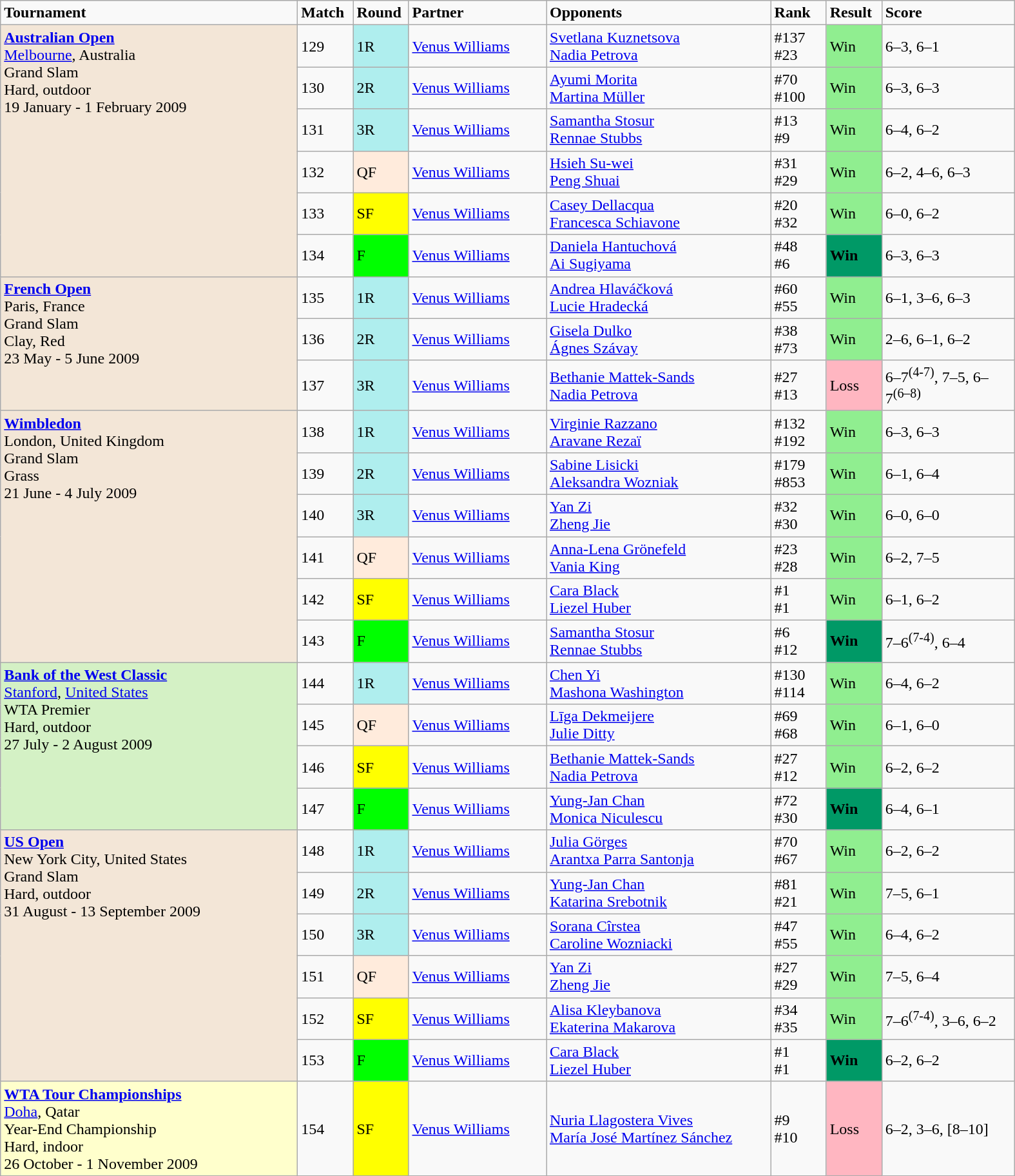<table class="wikitable">
<tr style="font-weight:bold">
<td style="width:300px;">Tournament</td>
<td style="width:50px;">Match</td>
<td style="width:50px;">Round</td>
<td style="width:135px;">Partner</td>
<td style="width:225px;">Opponents</td>
<td style="width:50px;">Rank</td>
<td style="width:50px;">Result</td>
<td style="width:130px;">Score</td>
</tr>
<tr>
<td rowspan="6" style="background:#f3e6d7; text-align:left; vertical-align:top;"><strong><a href='#'>Australian Open</a></strong><br> <a href='#'>Melbourne</a>, Australia<br>Grand Slam<br>Hard, outdoor<br>19 January - 1 February 2009</td>
<td>129</td>
<td style="background:#afeeee;">1R</td>
<td> <a href='#'>Venus Williams</a></td>
<td> <a href='#'>Svetlana Kuznetsova</a><br> <a href='#'>Nadia Petrova</a></td>
<td>#137<br>#23</td>
<td bgcolor=lightgreen>Win</td>
<td>6–3, 6–1</td>
</tr>
<tr>
<td>130</td>
<td style="background:#afeeee;">2R</td>
<td> <a href='#'>Venus Williams</a></td>
<td> <a href='#'>Ayumi Morita</a><br> <a href='#'>Martina Müller</a></td>
<td>#70<br>#100</td>
<td bgcolor=lightgreen>Win</td>
<td>6–3, 6–3</td>
</tr>
<tr>
<td>131</td>
<td style="background:#afeeee;">3R</td>
<td> <a href='#'>Venus Williams</a></td>
<td> <a href='#'>Samantha Stosur</a><br> <a href='#'>Rennae Stubbs</a></td>
<td>#13<br>#9</td>
<td bgcolor=lightgreen>Win</td>
<td>6–4, 6–2</td>
</tr>
<tr>
<td>132</td>
<td style="background:#ffebdc;">QF</td>
<td> <a href='#'>Venus Williams</a></td>
<td> <a href='#'>Hsieh Su-wei</a><br> <a href='#'>Peng Shuai</a></td>
<td>#31<br>#29</td>
<td bgcolor=lightgreen>Win</td>
<td>6–2, 4–6, 6–3</td>
</tr>
<tr>
<td>133</td>
<td style="background:yellow;">SF</td>
<td> <a href='#'>Venus Williams</a></td>
<td> <a href='#'>Casey Dellacqua</a><br> <a href='#'>Francesca Schiavone</a></td>
<td>#20<br>#32</td>
<td bgcolor=lightgreen>Win</td>
<td>6–0, 6–2</td>
</tr>
<tr>
<td>134</td>
<td style="background:lime;">F</td>
<td> <a href='#'>Venus Williams</a></td>
<td> <a href='#'>Daniela Hantuchová</a><br> <a href='#'>Ai Sugiyama</a></td>
<td>#48<br>#6</td>
<td bgcolor=#009966><strong>Win</strong></td>
<td>6–3, 6–3</td>
</tr>
<tr>
<td rowspan="3"  style="background:#f3e6d7; text-align:left; vertical-align:top;"><strong><a href='#'>French Open</a></strong><br> Paris, France <br>Grand Slam <br> Clay, Red <br> 23 May - 5 June 2009</td>
<td>135</td>
<td style="background:#afeeee;">1R</td>
<td> <a href='#'>Venus Williams</a></td>
<td> <a href='#'>Andrea Hlaváčková</a><br> <a href='#'>Lucie Hradecká</a></td>
<td>#60<br>#55</td>
<td bgcolor=lightgreen>Win</td>
<td>6–1, 3–6, 6–3</td>
</tr>
<tr>
<td>136</td>
<td style="background:#afeeee;">2R</td>
<td> <a href='#'>Venus Williams</a></td>
<td> <a href='#'>Gisela Dulko</a><br> <a href='#'>Ágnes Szávay</a></td>
<td>#38<br>#73</td>
<td bgcolor=lightgreen>Win</td>
<td>2–6, 6–1, 6–2</td>
</tr>
<tr>
<td>137</td>
<td style="background:#afeeee;">3R</td>
<td> <a href='#'>Venus Williams</a></td>
<td> <a href='#'>Bethanie Mattek-Sands</a><br> <a href='#'>Nadia Petrova</a></td>
<td>#27<br>#13</td>
<td bgcolor=lightpink>Loss</td>
<td>6–7<sup>(4-7)</sup>, 7–5, 6–7<sup>(6–8)</sup></td>
</tr>
<tr>
<td rowspan="6"  style="background:#f3e6d7; text-align:left; vertical-align:top;"><strong><a href='#'>Wimbledon</a></strong><br> London, United Kingdom <br>Grand Slam <br> Grass <br> 21 June - 4 July 2009</td>
<td>138</td>
<td style="background:#afeeee;">1R</td>
<td> <a href='#'>Venus Williams</a></td>
<td> <a href='#'>Virginie Razzano</a><br> <a href='#'>Aravane Rezaï</a></td>
<td>#132<br>#192</td>
<td bgcolor=lightgreen>Win</td>
<td>6–3, 6–3</td>
</tr>
<tr>
<td>139</td>
<td style="background:#afeeee;">2R</td>
<td> <a href='#'>Venus Williams</a></td>
<td> <a href='#'>Sabine Lisicki</a><br> <a href='#'>Aleksandra Wozniak</a></td>
<td>#179<br>#853</td>
<td bgcolor=lightgreen>Win</td>
<td>6–1, 6–4</td>
</tr>
<tr>
<td>140</td>
<td style="background:#afeeee;">3R</td>
<td> <a href='#'>Venus Williams</a></td>
<td> <a href='#'>Yan Zi</a><br> <a href='#'>Zheng Jie</a></td>
<td>#32<br>#30</td>
<td bgcolor=lightgreen>Win</td>
<td>6–0, 6–0</td>
</tr>
<tr>
<td>141</td>
<td style="background:#ffebdc;">QF</td>
<td> <a href='#'>Venus Williams</a></td>
<td> <a href='#'>Anna-Lena Grönefeld</a><br> <a href='#'>Vania King</a></td>
<td>#23<br>#28</td>
<td bgcolor=lightgreen>Win</td>
<td>6–2, 7–5</td>
</tr>
<tr>
<td>142</td>
<td style="background:yellow;">SF</td>
<td> <a href='#'>Venus Williams</a></td>
<td> <a href='#'>Cara Black</a><br> <a href='#'>Liezel Huber</a></td>
<td>#1<br>#1</td>
<td bgcolor=lightgreen>Win</td>
<td>6–1, 6–2</td>
</tr>
<tr>
<td>143</td>
<td style="background:lime;">F</td>
<td> <a href='#'>Venus Williams</a></td>
<td> <a href='#'>Samantha Stosur</a><br> <a href='#'>Rennae Stubbs</a></td>
<td>#6<br>#12</td>
<td bgcolor=#009966><strong>Win</strong></td>
<td>7–6<sup>(7-4)</sup>, 6–4</td>
</tr>
<tr>
<td rowspan="4" style="background:#d4f1c5; text-align:left; vertical-align:top;"><strong><a href='#'>Bank of the West Classic</a></strong><br> <a href='#'>Stanford</a>, <a href='#'>United States</a><br>WTA Premier<br>Hard, outdoor<br>27 July - 2 August 2009</td>
<td>144</td>
<td style="background:#afeeee;">1R</td>
<td> <a href='#'>Venus Williams</a></td>
<td> <a href='#'>Chen Yi</a><br> <a href='#'>Mashona Washington</a></td>
<td>#130<br>#114</td>
<td bgcolor=lightgreen>Win</td>
<td>6–4, 6–2</td>
</tr>
<tr>
<td>145</td>
<td style="background:#ffebdc;">QF</td>
<td> <a href='#'>Venus Williams</a></td>
<td> <a href='#'>Līga Dekmeijere</a><br> <a href='#'>Julie Ditty</a></td>
<td>#69<br>#68</td>
<td bgcolor=lightgreen>Win</td>
<td>6–1, 6–0</td>
</tr>
<tr>
<td>146</td>
<td style="background:yellow;">SF</td>
<td> <a href='#'>Venus Williams</a></td>
<td> <a href='#'>Bethanie Mattek-Sands</a><br> <a href='#'>Nadia Petrova</a></td>
<td>#27<br>#12</td>
<td bgcolor=lightgreen>Win</td>
<td>6–2, 6–2</td>
</tr>
<tr>
<td>147</td>
<td style="background:lime;">F</td>
<td> <a href='#'>Venus Williams</a></td>
<td> <a href='#'>Yung-Jan Chan</a><br> <a href='#'>Monica Niculescu</a></td>
<td>#72<br>#30</td>
<td bgcolor=#009966><strong>Win</strong></td>
<td>6–4, 6–1</td>
</tr>
<tr>
<td rowspan="6"  style="background:#f3e6d7; text-align:left; vertical-align:top;"><strong><a href='#'>US Open</a></strong><br> New York City, United States <br>Grand Slam <br> Hard, outdoor <br> 31 August - 13 September 2009</td>
<td>148</td>
<td style="background:#afeeee;">1R</td>
<td> <a href='#'>Venus Williams</a></td>
<td> <a href='#'>Julia Görges</a><br> <a href='#'>Arantxa Parra Santonja</a></td>
<td>#70<br>#67</td>
<td bgcolor=lightgreen>Win</td>
<td>6–2, 6–2</td>
</tr>
<tr>
<td>149</td>
<td style="background:#afeeee;">2R</td>
<td> <a href='#'>Venus Williams</a></td>
<td> <a href='#'>Yung-Jan Chan</a><br> <a href='#'>Katarina Srebotnik</a></td>
<td>#81<br>#21</td>
<td bgcolor=lightgreen>Win</td>
<td>7–5, 6–1</td>
</tr>
<tr>
<td>150</td>
<td style="background:#afeeee;">3R</td>
<td> <a href='#'>Venus Williams</a></td>
<td> <a href='#'>Sorana Cîrstea</a><br> <a href='#'>Caroline Wozniacki</a></td>
<td>#47<br>#55</td>
<td bgcolor=lightgreen>Win</td>
<td>6–4, 6–2</td>
</tr>
<tr>
<td>151</td>
<td style="background:#ffebdc;">QF</td>
<td> <a href='#'>Venus Williams</a></td>
<td> <a href='#'>Yan Zi</a><br> <a href='#'>Zheng Jie</a></td>
<td>#27<br>#29</td>
<td bgcolor=lightgreen>Win</td>
<td>7–5, 6–4</td>
</tr>
<tr>
<td>152</td>
<td style="background:yellow;">SF</td>
<td> <a href='#'>Venus Williams</a></td>
<td> <a href='#'>Alisa Kleybanova</a><br> <a href='#'>Ekaterina Makarova</a></td>
<td>#34<br>#35</td>
<td bgcolor=lightgreen>Win</td>
<td>7–6<sup>(7-4)</sup>, 3–6, 6–2</td>
</tr>
<tr>
<td>153</td>
<td style="background:lime;">F</td>
<td> <a href='#'>Venus Williams</a></td>
<td> <a href='#'>Cara Black</a><br> <a href='#'>Liezel Huber</a></td>
<td>#1<br>#1</td>
<td bgcolor=#009966><strong>Win</strong></td>
<td>6–2, 6–2</td>
</tr>
<tr>
<td style="background:#ffffcc;" text-align:left; vertical-align:top;"><strong><a href='#'>WTA Tour Championships</a></strong><br> <a href='#'>Doha</a>, Qatar<br>Year-End Championship<br>Hard, indoor<br>26 October - 1 November 2009</td>
<td>154</td>
<td style="background:yellow;">SF</td>
<td> <a href='#'>Venus Williams</a></td>
<td> <a href='#'>Nuria Llagostera Vives</a><br> <a href='#'>María José Martínez Sánchez</a></td>
<td>#9<br>#10</td>
<td bgcolor=lightpink>Loss</td>
<td>6–2, 3–6, [8–10]<br></td>
</tr>
</table>
